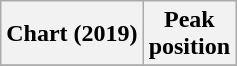<table class="wikitable plainrowheaders" style="text-align:center">
<tr>
<th scope="col">Chart (2019)</th>
<th scope="col">Peak<br>position</th>
</tr>
<tr>
</tr>
</table>
